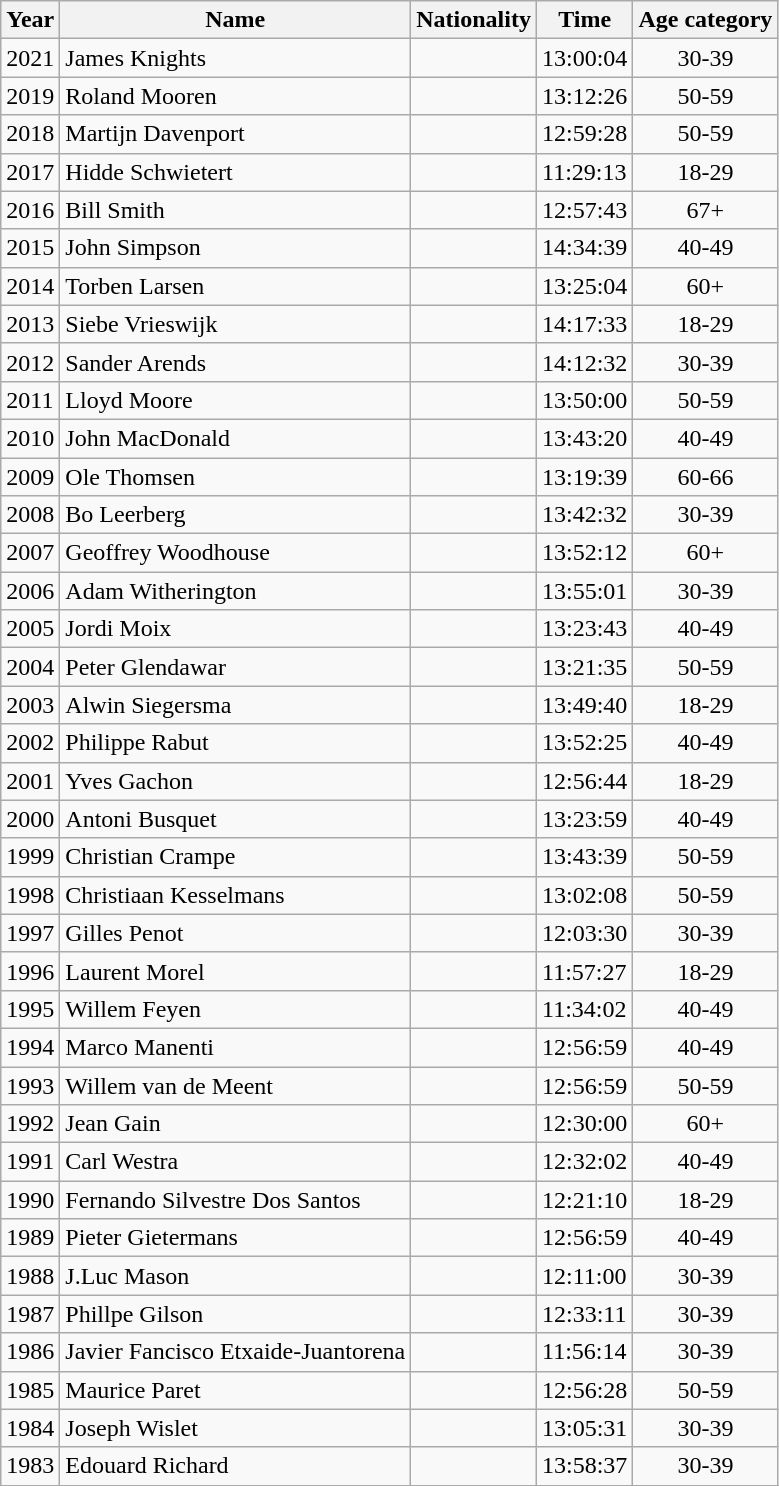<table class="wikitable sortable">
<tr>
<th>Year</th>
<th>Name</th>
<th>Nationality</th>
<th>Time</th>
<th>Age category</th>
</tr>
<tr>
<td>2021</td>
<td>James Knights</td>
<td></td>
<td>13:00:04</td>
<td align=center>30-39</td>
</tr>
<tr>
<td>2019</td>
<td>Roland Mooren</td>
<td></td>
<td>13:12:26</td>
<td align=center>50-59</td>
</tr>
<tr>
<td>2018</td>
<td>Martijn Davenport</td>
<td></td>
<td>12:59:28</td>
<td align=center>50-59</td>
</tr>
<tr>
<td>2017</td>
<td>Hidde Schwietert</td>
<td></td>
<td>11:29:13</td>
<td align=center>18-29</td>
</tr>
<tr>
<td>2016</td>
<td>Bill Smith</td>
<td></td>
<td>12:57:43</td>
<td align=center>67+</td>
</tr>
<tr>
<td>2015</td>
<td>John Simpson</td>
<td></td>
<td>14:34:39</td>
<td align=center>40-49</td>
</tr>
<tr>
<td>2014</td>
<td>Torben Larsen</td>
<td></td>
<td>13:25:04</td>
<td align=center>60+</td>
</tr>
<tr>
<td>2013</td>
<td>Siebe Vrieswijk</td>
<td></td>
<td>14:17:33</td>
<td align=center>18-29</td>
</tr>
<tr>
<td>2012</td>
<td>Sander Arends</td>
<td></td>
<td>14:12:32</td>
<td align=center>30-39</td>
</tr>
<tr>
<td>2011</td>
<td>Lloyd Moore</td>
<td></td>
<td>13:50:00</td>
<td align=center>50-59</td>
</tr>
<tr>
<td>2010</td>
<td>John MacDonald</td>
<td></td>
<td>13:43:20</td>
<td align=center>40-49</td>
</tr>
<tr>
<td>2009</td>
<td>Ole Thomsen</td>
<td></td>
<td>13:19:39</td>
<td align=center>60-66</td>
</tr>
<tr>
<td>2008</td>
<td>Bo Leerberg</td>
<td></td>
<td>13:42:32</td>
<td align=center>30-39</td>
</tr>
<tr>
<td>2007</td>
<td>Geoffrey Woodhouse</td>
<td></td>
<td>13:52:12</td>
<td align=center>60+</td>
</tr>
<tr>
<td>2006</td>
<td>Adam Witherington</td>
<td></td>
<td>13:55:01</td>
<td align=center>30-39</td>
</tr>
<tr>
<td>2005</td>
<td>Jordi Moix</td>
<td></td>
<td>13:23:43</td>
<td align=center>40-49</td>
</tr>
<tr>
<td>2004</td>
<td>Peter Glendawar</td>
<td></td>
<td>13:21:35</td>
<td align=center>50-59</td>
</tr>
<tr>
<td>2003</td>
<td>Alwin Siegersma</td>
<td></td>
<td>13:49:40</td>
<td align=center>18-29</td>
</tr>
<tr>
<td>2002</td>
<td>Philippe Rabut</td>
<td></td>
<td>13:52:25</td>
<td align=center>40-49</td>
</tr>
<tr>
<td>2001</td>
<td>Yves Gachon</td>
<td></td>
<td>12:56:44</td>
<td align=center>18-29</td>
</tr>
<tr>
<td>2000</td>
<td>Antoni Busquet</td>
<td></td>
<td>13:23:59</td>
<td align=center>40-49</td>
</tr>
<tr>
<td>1999</td>
<td>Christian Crampe</td>
<td></td>
<td>13:43:39</td>
<td align=center>50-59</td>
</tr>
<tr>
<td>1998</td>
<td>Christiaan Kesselmans</td>
<td></td>
<td>13:02:08</td>
<td align=center>50-59</td>
</tr>
<tr>
<td>1997</td>
<td>Gilles Penot</td>
<td></td>
<td>12:03:30</td>
<td align=center>30-39</td>
</tr>
<tr>
<td>1996</td>
<td>Laurent Morel</td>
<td></td>
<td>11:57:27</td>
<td align=center>18-29</td>
</tr>
<tr>
<td>1995</td>
<td>Willem Feyen</td>
<td></td>
<td>11:34:02</td>
<td align=center>40-49</td>
</tr>
<tr>
<td>1994</td>
<td>Marco Manenti</td>
<td></td>
<td>12:56:59</td>
<td align=center>40-49</td>
</tr>
<tr>
<td>1993</td>
<td>Willem van de Meent</td>
<td></td>
<td>12:56:59</td>
<td align=center>50-59</td>
</tr>
<tr>
<td>1992</td>
<td>Jean Gain</td>
<td></td>
<td>12:30:00</td>
<td align=center>60+</td>
</tr>
<tr>
<td>1991</td>
<td>Carl Westra</td>
<td></td>
<td>12:32:02</td>
<td align=center>40-49</td>
</tr>
<tr>
<td>1990</td>
<td>Fernando Silvestre Dos Santos</td>
<td></td>
<td>12:21:10</td>
<td align=center>18-29</td>
</tr>
<tr>
<td>1989</td>
<td>Pieter Gietermans</td>
<td></td>
<td>12:56:59</td>
<td align=center>40-49</td>
</tr>
<tr>
<td>1988</td>
<td>J.Luc Mason</td>
<td></td>
<td>12:11:00</td>
<td align=center>30-39</td>
</tr>
<tr>
<td>1987</td>
<td>Phillpe Gilson</td>
<td></td>
<td>12:33:11</td>
<td align=center>30-39</td>
</tr>
<tr>
<td>1986</td>
<td>Javier Fancisco Etxaide-Juantorena</td>
<td></td>
<td>11:56:14</td>
<td align=center>30-39</td>
</tr>
<tr>
<td>1985</td>
<td>Maurice Paret</td>
<td></td>
<td>12:56:28</td>
<td align=center>50-59</td>
</tr>
<tr>
<td>1984</td>
<td>Joseph Wislet</td>
<td></td>
<td>13:05:31</td>
<td align=center>30-39</td>
</tr>
<tr>
<td>1983</td>
<td>Edouard Richard</td>
<td></td>
<td>13:58:37</td>
<td align=center>30-39</td>
</tr>
</table>
